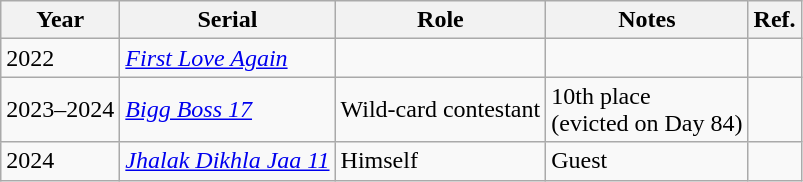<table class="wikitable sortable">
<tr>
<th>Year</th>
<th>Serial</th>
<th>Role</th>
<th>Notes</th>
<th>Ref.</th>
</tr>
<tr>
<td>2022</td>
<td><em><a href='#'>First Love Again</a></em></td>
<td></td>
<td></td>
<td></td>
</tr>
<tr>
<td>2023–2024</td>
<td><em><a href='#'>Bigg Boss 17</a></em></td>
<td>Wild-card contestant</td>
<td>10th place <br>(evicted on Day 84)</td>
<td></td>
</tr>
<tr>
<td>2024</td>
<td><em><a href='#'>Jhalak Dikhla Jaa 11</a></em></td>
<td>Himself</td>
<td>Guest</td>
<td></td>
</tr>
</table>
